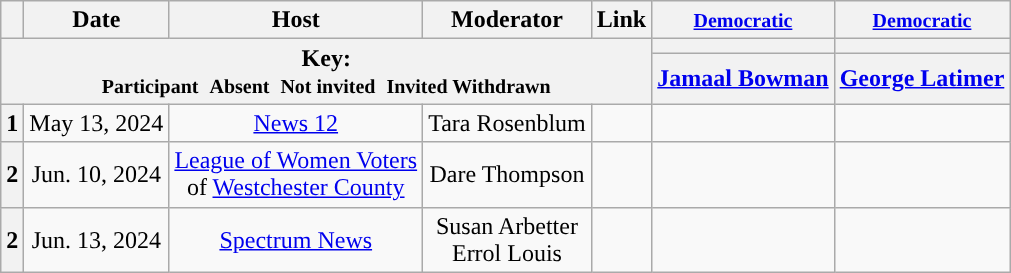<table class="wikitable" style="text-align:center;">
<tr>
<th scope="col"></th>
<th scope="col">Date</th>
<th scope="col">Host</th>
<th scope="col">Moderator</th>
<th scope="col">Link</th>
<th scope="col"><small><a href='#'>Democratic</a></small></th>
<th scope="col"><small><a href='#'>Democratic</a></small></th>
</tr>
<tr>
<th colspan="5" rowspan="2">Key:<br> <small>Participant </small>  <small>Absent </small>  <small>Not invited </small>  <small>Invited  Withdrawn</small></th>
<th scope="col" style="background:"></th>
<th scope="col" style="background:"></th>
</tr>
<tr>
<th scope="col"><a href='#'>Jamaal Bowman</a></th>
<th scope="col"><a href='#'>George Latimer</a></th>
</tr>
<tr>
<th>1</th>
<td style="white-space:nowrap;">May 13, 2024</td>
<td style="white-space:nowrap;"><a href='#'>News 12</a></td>
<td style="white-space:nowrap;">Tara Rosenblum</td>
<td style="white-space:nowrap;"></td>
<td></td>
<td></td>
</tr>
<tr>
<th>2</th>
<td style="white-space:nowrap;">Jun. 10, 2024</td>
<td style="white-space:nowrap;"><a href='#'>League of Women Voters</a><br>of <a href='#'>Westchester County</a></td>
<td style="white-space:nowrap;">Dare Thompson</td>
<td style="white-space:nowrap;"></td>
<td></td>
<td></td>
</tr>
<tr>
<th>2</th>
<td style="white-space:nowrap;">Jun. 13, 2024</td>
<td style="white-space:nowrap;"><a href='#'>Spectrum News</a></td>
<td style="white-space:nowrap;">Susan Arbetter<br>Errol Louis</td>
<td style="white-space:nowrap;"></td>
<td></td>
<td></td>
</tr>
</table>
